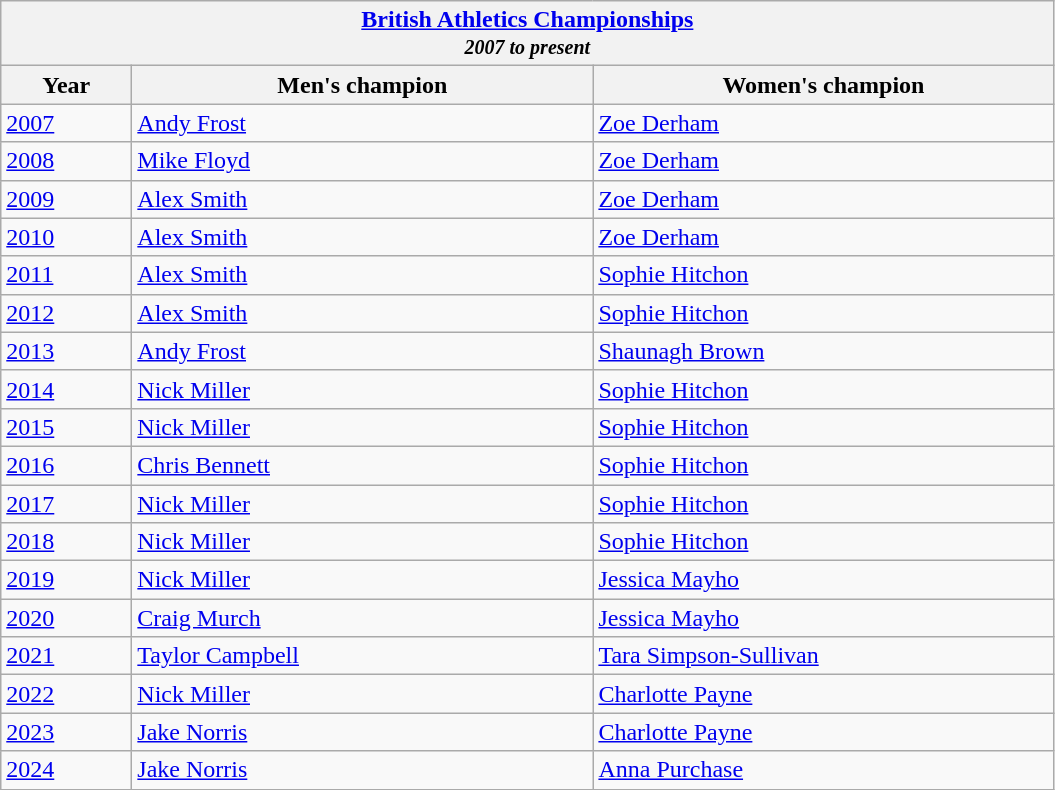<table class="wikitable">
<tr>
<th colspan="3"><a href='#'>British Athletics Championships</a><br><em><small>2007 to present</small></em></th>
</tr>
<tr>
<th width=80>Year</th>
<th width=300>Men's champion</th>
<th width=300>Women's champion</th>
</tr>
<tr>
<td><a href='#'>2007</a></td>
<td><a href='#'>Andy Frost</a></td>
<td><a href='#'>Zoe Derham</a></td>
</tr>
<tr>
<td><a href='#'>2008</a></td>
<td><a href='#'>Mike Floyd</a></td>
<td><a href='#'>Zoe Derham</a></td>
</tr>
<tr>
<td><a href='#'>2009</a></td>
<td><a href='#'>Alex Smith</a></td>
<td><a href='#'>Zoe Derham</a></td>
</tr>
<tr>
<td><a href='#'>2010</a></td>
<td><a href='#'>Alex Smith</a></td>
<td><a href='#'>Zoe Derham</a></td>
</tr>
<tr>
<td><a href='#'>2011</a></td>
<td><a href='#'>Alex Smith</a></td>
<td><a href='#'>Sophie Hitchon</a></td>
</tr>
<tr>
<td><a href='#'>2012</a></td>
<td><a href='#'>Alex Smith</a></td>
<td><a href='#'>Sophie Hitchon</a></td>
</tr>
<tr>
<td><a href='#'>2013</a></td>
<td><a href='#'>Andy Frost</a></td>
<td><a href='#'>Shaunagh Brown</a></td>
</tr>
<tr>
<td><a href='#'>2014</a></td>
<td><a href='#'>Nick Miller</a></td>
<td><a href='#'>Sophie Hitchon</a></td>
</tr>
<tr>
<td><a href='#'>2015</a></td>
<td><a href='#'>Nick Miller</a></td>
<td><a href='#'>Sophie Hitchon</a></td>
</tr>
<tr>
<td><a href='#'>2016</a></td>
<td><a href='#'>Chris Bennett</a></td>
<td><a href='#'>Sophie Hitchon</a></td>
</tr>
<tr>
<td><a href='#'>2017</a></td>
<td><a href='#'>Nick Miller</a></td>
<td><a href='#'>Sophie Hitchon</a></td>
</tr>
<tr>
<td><a href='#'>2018</a></td>
<td><a href='#'>Nick Miller</a></td>
<td><a href='#'>Sophie Hitchon</a></td>
</tr>
<tr>
<td><a href='#'>2019</a></td>
<td><a href='#'>Nick Miller</a></td>
<td><a href='#'>Jessica Mayho</a></td>
</tr>
<tr>
<td><a href='#'>2020</a></td>
<td><a href='#'>Craig Murch</a></td>
<td><a href='#'>Jessica Mayho</a></td>
</tr>
<tr>
<td><a href='#'>2021</a></td>
<td><a href='#'>Taylor Campbell</a></td>
<td><a href='#'>Tara Simpson-Sullivan</a></td>
</tr>
<tr>
<td><a href='#'>2022</a></td>
<td><a href='#'>Nick Miller</a></td>
<td><a href='#'>Charlotte Payne</a></td>
</tr>
<tr>
<td><a href='#'>2023</a></td>
<td><a href='#'>Jake Norris</a></td>
<td><a href='#'>Charlotte Payne</a></td>
</tr>
<tr>
<td><a href='#'>2024</a></td>
<td><a href='#'>Jake Norris</a></td>
<td><a href='#'>Anna Purchase</a></td>
</tr>
</table>
